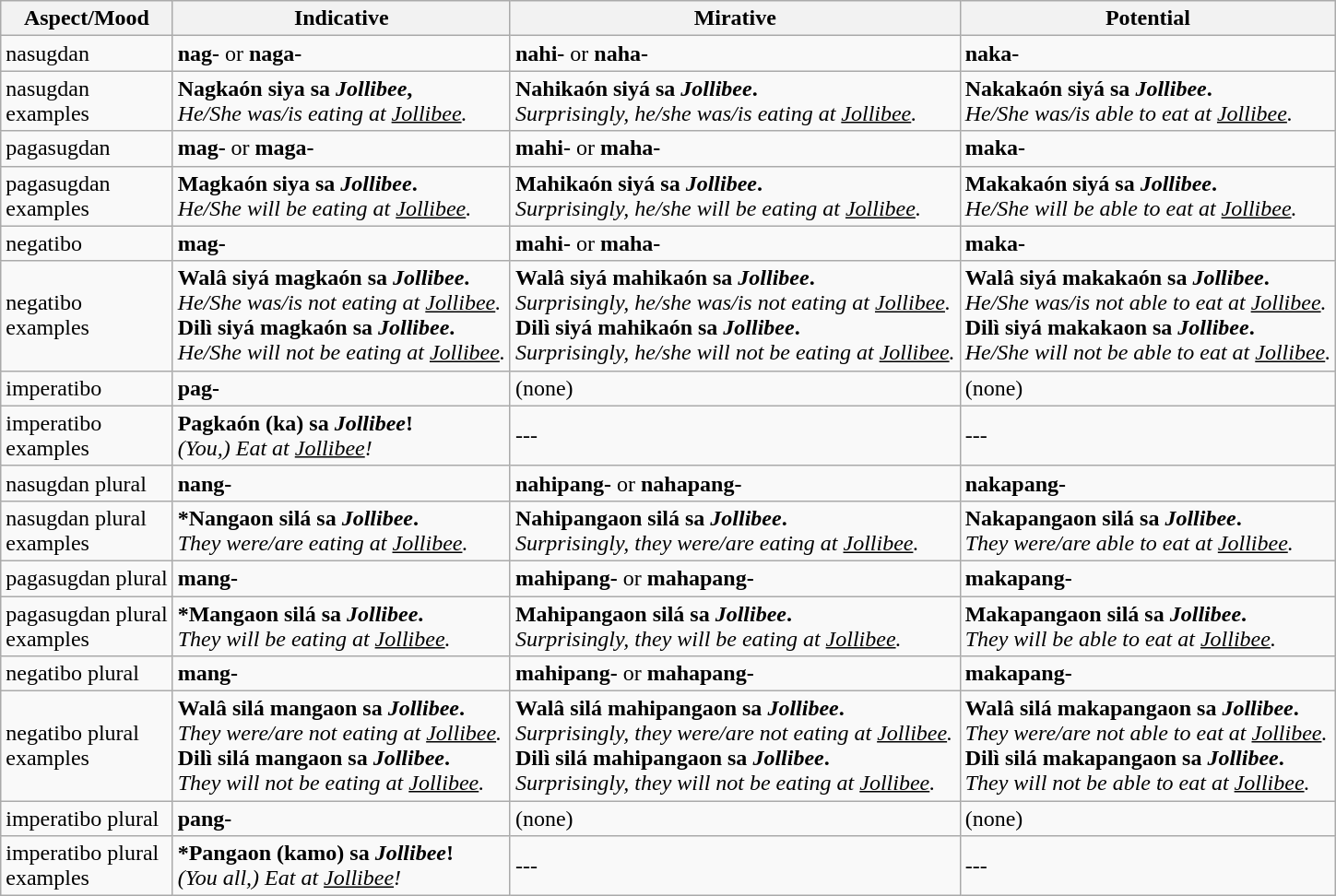<table class="wikitable">
<tr>
<th>Aspect/Mood</th>
<th>Indicative</th>
<th>Mirative</th>
<th>Potential</th>
</tr>
<tr>
<td>nasugdan</td>
<td><strong>nag-</strong> or <strong>naga-</strong></td>
<td><strong>nahi-</strong> or <strong>naha-</strong></td>
<td><strong>naka-</strong></td>
</tr>
<tr>
<td>nasugdan<br>examples</td>
<td><strong>Nagkaón siya sa <em>Jollibee</em>,</strong><br><em>He/She was/is eating at <u>Jollibee</u>.</em></td>
<td><strong>Nahikaón siyá sa <em>Jollibee</em>.</strong><br><em>Surprisingly, he/she was/is eating at <u>Jollibee</u>.</em></td>
<td><strong>Nakakaón siyá sa <em>Jollibee</em>.</strong><br><em>He/She was/is able to eat at <u>Jollibee</u>.</em></td>
</tr>
<tr>
<td>pagasugdan</td>
<td><strong>mag-</strong> or <strong>maga-</strong></td>
<td><strong>mahi-</strong> or <strong>maha-</strong></td>
<td><strong>maka-</strong></td>
</tr>
<tr>
<td>pagasugdan<br>examples</td>
<td><strong>Magkaón siya sa <em>Jollibee</em>.</strong><br><em>He/She will be eating at <u>Jollibee</u>.</em></td>
<td><strong>Mahikaón siyá sa <em>Jollibee</em>.</strong><br><em>Surprisingly, he/she will be eating at <u>Jollibee</u>.</em></td>
<td><strong>Makakaón siyá sa <em>Jollibee</em>.</strong><br><em>He/She will be able to eat at <u>Jollibee</u>.</em></td>
</tr>
<tr>
<td>negatibo</td>
<td><strong>mag-</strong></td>
<td><strong>mahi-</strong> or <strong>maha-</strong></td>
<td><strong>maka-</strong></td>
</tr>
<tr>
<td>negatibo<br>examples</td>
<td><strong>Walâ siyá magkaón sa <em>Jollibee</em>.</strong><br><em>He/She was/is not eating at <u>Jollibee</u>.</em><br><strong>Dilì siyá magkaón sa <em>Jollibee</em>.</strong><br><em>He/She will not be eating at <u>Jollibee</u>.</em></td>
<td><strong>Walâ siyá mahikaón sa <em>Jollibee</em>.</strong><br><em>Surprisingly, he/she was/is not eating at <u>Jollibee</u>.</em><br><strong>Dilì siyá mahikaón sa <em>Jollibee</em>.</strong><br><em>Surprisingly, he/she will not be eating at <u>Jollibee</u>.</em></td>
<td><strong>Walâ siyá makakaón sa <em>Jollibee</em>.</strong><br><em>He/She was/is not able to eat at <u>Jollibee</u>.</em><br><strong>Dilì siyá makakaon sa <em>Jollibee</em>.</strong><br><em>He/She will not be able to eat at <u>Jollibee</u>.</em></td>
</tr>
<tr>
<td>imperatibo</td>
<td><strong>pag-</strong></td>
<td>(none)</td>
<td>(none)</td>
</tr>
<tr>
<td>imperatibo<br>examples</td>
<td><strong>Pagkaón (ka) sa <em>Jollibee</em>!</strong><br><em>(You,) Eat at <u>Jollibee</u>!</em></td>
<td>---</td>
<td>---</td>
</tr>
<tr>
<td>nasugdan plural</td>
<td><strong>nang-</strong></td>
<td><strong>nahipang-</strong> or <strong>nahapang-</strong></td>
<td><strong>nakapang-</strong></td>
</tr>
<tr>
<td>nasugdan plural<br>examples</td>
<td><strong>*Nangaon silá sa <em>Jollibee</em>.</strong><br><em>They were/are eating at <u>Jollibee</u>.</em></td>
<td><strong>Nahipangaon silá sa <em>Jollibee</em>.</strong><br><em>Surprisingly, they were/are eating at <u>Jollibee</u>.</em></td>
<td><strong>Nakapangaon silá sa <em>Jollibee</em>.</strong><br><em>They were/are able to eat at <u>Jollibee</u>.</em></td>
</tr>
<tr>
<td>pagasugdan plural</td>
<td><strong>mang-</strong></td>
<td><strong>mahipang-</strong> or <strong>mahapang-</strong></td>
<td><strong>makapang-</strong></td>
</tr>
<tr>
<td>pagasugdan plural<br>examples</td>
<td><strong>*Mangaon silá sa <em>Jollibee</em>.</strong><br><em>They will be eating at <u>Jollibee</u>.</em></td>
<td><strong>Mahipangaon silá sa <em>Jollibee</em>.</strong><br><em>Surprisingly, they will be eating at <u>Jollibee</u>.</em></td>
<td><strong>Makapangaon silá sa <em>Jollibee</em>.</strong><br><em>They will be able to eat at <u>Jollibee</u>.</em></td>
</tr>
<tr>
<td>negatibo plural</td>
<td><strong>mang-</strong></td>
<td><strong>mahipang-</strong> or <strong>mahapang-</strong></td>
<td><strong>makapang-</strong></td>
</tr>
<tr>
<td>negatibo plural<br>examples</td>
<td><strong>Walâ silá mangaon sa <em>Jollibee</em>.</strong><br><em>They were/are not eating at <u>Jollibee</u>.</em><br><strong>Dilì silá mangaon sa <em>Jollibee</em>.</strong><br><em>They will not be eating at <u>Jollibee</u>.</em></td>
<td><strong>Walâ silá mahipangaon sa <em>Jollibee</em>.</strong><br><em>Surprisingly, they were/are not eating at <u>Jollibee</u>.</em><br><strong>Dilì silá mahipangaon sa <em>Jollibee</em>.</strong><br><em>Surprisingly, they will not be eating at <u>Jollibee</u>.</em></td>
<td><strong>Walâ silá makapangaon sa <em>Jollibee</em>.</strong><br><em>They were/are not able to eat at <u>Jollibee</u>.</em><br><strong>Dilì silá makapangaon sa <em>Jollibee</em>.</strong><br><em>They will not be able to eat at <u>Jollibee</u>.</em></td>
</tr>
<tr>
<td>imperatibo plural</td>
<td><strong>pang-</strong></td>
<td>(none)</td>
<td>(none)</td>
</tr>
<tr>
<td>imperatibo plural<br>examples</td>
<td><strong>*Pangaon (kamo) sa <em>Jollibee</em>!</strong><br><em>(You all,) Eat at <u>Jollibee</u>!</em></td>
<td>---</td>
<td>---</td>
</tr>
</table>
